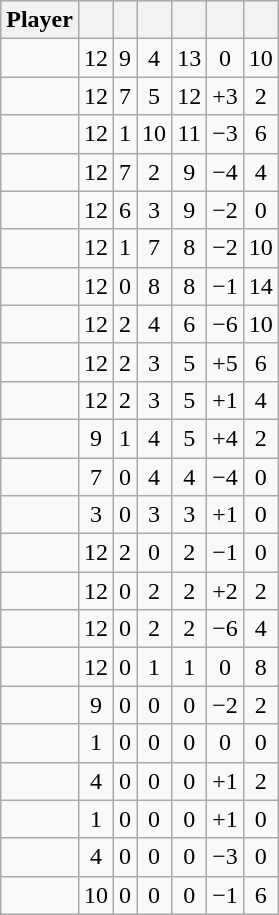<table class="wikitable sortable" style="text-align:center;">
<tr>
<th>Player</th>
<th></th>
<th></th>
<th></th>
<th></th>
<th data-sort-type="number"></th>
<th></th>
</tr>
<tr>
<td></td>
<td>12</td>
<td>9</td>
<td>4</td>
<td>13</td>
<td>0</td>
<td>10</td>
</tr>
<tr>
<td></td>
<td>12</td>
<td>7</td>
<td>5</td>
<td>12</td>
<td>+3</td>
<td>2</td>
</tr>
<tr>
<td></td>
<td>12</td>
<td>1</td>
<td>10</td>
<td>11</td>
<td>−3</td>
<td>6</td>
</tr>
<tr>
<td></td>
<td>12</td>
<td>7</td>
<td>2</td>
<td>9</td>
<td>−4</td>
<td>4</td>
</tr>
<tr>
<td></td>
<td>12</td>
<td>6</td>
<td>3</td>
<td>9</td>
<td>−2</td>
<td>0</td>
</tr>
<tr>
<td></td>
<td>12</td>
<td>1</td>
<td>7</td>
<td>8</td>
<td>−2</td>
<td>10</td>
</tr>
<tr>
<td></td>
<td>12</td>
<td>0</td>
<td>8</td>
<td>8</td>
<td>−1</td>
<td>14</td>
</tr>
<tr>
<td></td>
<td>12</td>
<td>2</td>
<td>4</td>
<td>6</td>
<td>−6</td>
<td>10</td>
</tr>
<tr>
<td></td>
<td>12</td>
<td>2</td>
<td>3</td>
<td>5</td>
<td>+5</td>
<td>6</td>
</tr>
<tr>
<td></td>
<td>12</td>
<td>2</td>
<td>3</td>
<td>5</td>
<td>+1</td>
<td>4</td>
</tr>
<tr>
<td></td>
<td>9</td>
<td>1</td>
<td>4</td>
<td>5</td>
<td>+4</td>
<td>2</td>
</tr>
<tr>
<td></td>
<td>7</td>
<td>0</td>
<td>4</td>
<td>4</td>
<td>−4</td>
<td>0</td>
</tr>
<tr>
<td></td>
<td>3</td>
<td>0</td>
<td>3</td>
<td>3</td>
<td>+1</td>
<td>0</td>
</tr>
<tr>
<td></td>
<td>12</td>
<td>2</td>
<td>0</td>
<td>2</td>
<td>−1</td>
<td>0</td>
</tr>
<tr>
<td></td>
<td>12</td>
<td>0</td>
<td>2</td>
<td>2</td>
<td>+2</td>
<td>2</td>
</tr>
<tr>
<td></td>
<td>12</td>
<td>0</td>
<td>2</td>
<td>2</td>
<td>−6</td>
<td>4</td>
</tr>
<tr>
<td></td>
<td>12</td>
<td>0</td>
<td>1</td>
<td>1</td>
<td>0</td>
<td>8</td>
</tr>
<tr>
<td></td>
<td>9</td>
<td>0</td>
<td>0</td>
<td>0</td>
<td>−2</td>
<td>2</td>
</tr>
<tr>
<td></td>
<td>1</td>
<td>0</td>
<td>0</td>
<td>0</td>
<td>0</td>
<td>0</td>
</tr>
<tr>
<td></td>
<td>4</td>
<td>0</td>
<td>0</td>
<td>0</td>
<td>+1</td>
<td>2</td>
</tr>
<tr>
<td></td>
<td>1</td>
<td>0</td>
<td>0</td>
<td>0</td>
<td>+1</td>
<td>0</td>
</tr>
<tr>
<td></td>
<td>4</td>
<td>0</td>
<td>0</td>
<td>0</td>
<td>−3</td>
<td>0</td>
</tr>
<tr>
<td></td>
<td>10</td>
<td>0</td>
<td>0</td>
<td>0</td>
<td>−1</td>
<td>6</td>
</tr>
</table>
